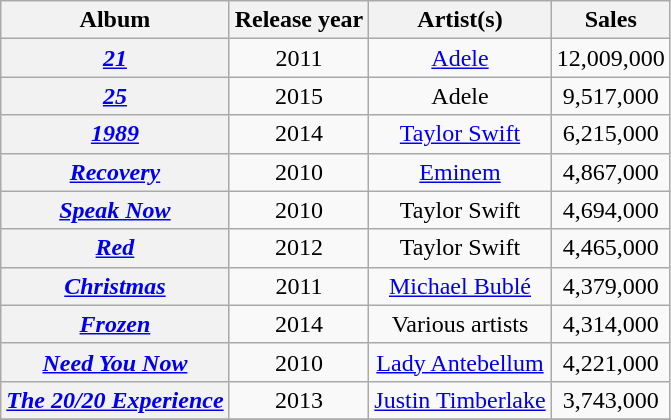<table class="wikitable plainrowheaders" style="text-align:center;">
<tr>
<th scope="col">Album</th>
<th scope="col">Release year</th>
<th scope="col">Artist(s)</th>
<th scope="col">Sales</th>
</tr>
<tr>
<th scope="row"><em><a href='#'>21</a></em></th>
<td>2011</td>
<td><a href='#'>Adele</a></td>
<td>12,009,000</td>
</tr>
<tr>
<th scope="row"><em><a href='#'>25</a></em></th>
<td>2015</td>
<td>Adele</td>
<td>9,517,000</td>
</tr>
<tr>
<th scope="row"><em><a href='#'>1989</a></em></th>
<td>2014</td>
<td><a href='#'>Taylor Swift</a></td>
<td>6,215,000</td>
</tr>
<tr>
<th scope="row"><em><a href='#'>Recovery</a></em></th>
<td>2010</td>
<td><a href='#'>Eminem</a></td>
<td>4,867,000</td>
</tr>
<tr>
<th scope="row"><em><a href='#'>Speak Now</a></em></th>
<td>2010</td>
<td>Taylor Swift</td>
<td>4,694,000</td>
</tr>
<tr>
<th scope="row"><em><a href='#'>Red</a></em></th>
<td>2012</td>
<td>Taylor Swift</td>
<td>4,465,000</td>
</tr>
<tr>
<th scope="row"><em><a href='#'>Christmas</a></em></th>
<td>2011</td>
<td><a href='#'>Michael Bublé</a></td>
<td>4,379,000</td>
</tr>
<tr>
<th scope="row"><em><a href='#'>Frozen</a></em></th>
<td>2014</td>
<td>Various artists</td>
<td>4,314,000</td>
</tr>
<tr>
<th scope="row"><em><a href='#'>Need You Now</a></em></th>
<td>2010</td>
<td><a href='#'>Lady Antebellum</a></td>
<td>4,221,000</td>
</tr>
<tr>
<th scope="row"><em><a href='#'>The 20/20 Experience</a></em></th>
<td>2013</td>
<td><a href='#'>Justin Timberlake</a></td>
<td>3,743,000</td>
</tr>
<tr>
</tr>
</table>
